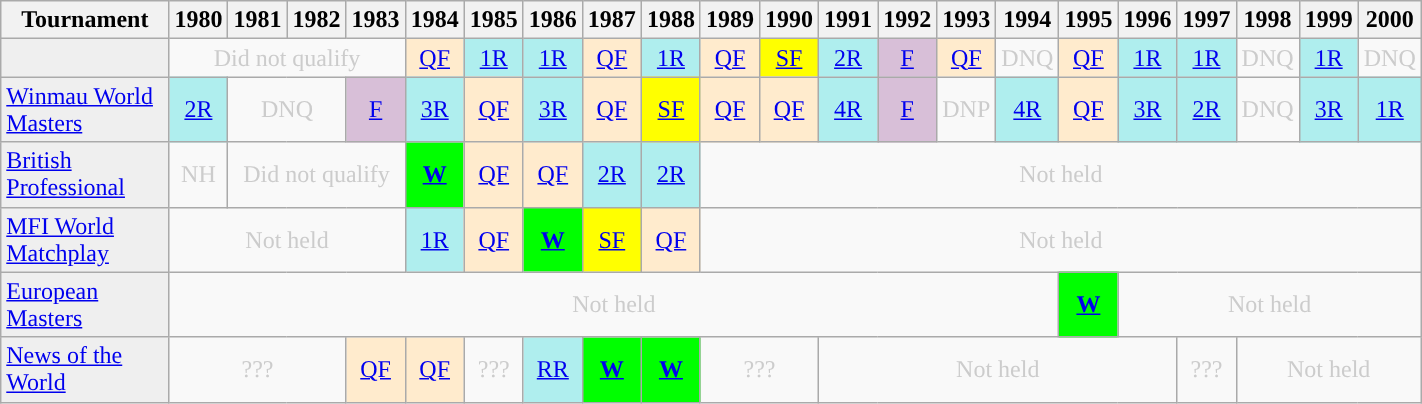<table class="wikitable" style="width:75%; margin:0">
<tr>
<th>Tournament</th>
<th>1980</th>
<th>1981</th>
<th>1982</th>
<th>1983</th>
<th>1984</th>
<th>1985</th>
<th>1986</th>
<th>1987</th>
<th>1988</th>
<th>1989</th>
<th>1990</th>
<th>1991</th>
<th>1992</th>
<th>1993</th>
<th>1994</th>
<th>1995</th>
<th>1996</th>
<th>1997</th>
<th>1998</th>
<th>1999</th>
<th>2000</th>
</tr>
<tr>
<td style="background:#efefef;"></td>
<td colspan="4" style="text-align:center; color:#ccc;">Did not qualify</td>
<td style="text-align:center; background:#ffebcd;"><a href='#'>QF</a></td>
<td style="text-align:center; background:#afeeee;"><a href='#'>1R</a></td>
<td style="text-align:center; background:#afeeee;"><a href='#'>1R</a></td>
<td style="text-align:center; background:#ffebcd;"><a href='#'>QF</a></td>
<td style="text-align:center; background:#afeeee;"><a href='#'>1R</a></td>
<td style="text-align:center; background:#ffebcd;"><a href='#'>QF</a></td>
<td style="text-align:center; background:yellow;"><a href='#'>SF</a></td>
<td style="text-align:center; background:#afeeee;"><a href='#'>2R</a></td>
<td style="text-align:center; background:thistle;"><a href='#'>F</a></td>
<td style="text-align:center; background:#ffebcd;"><a href='#'>QF</a></td>
<td style="text-align:center; color:#ccc;">DNQ</td>
<td style="text-align:center; background:#ffebcd;"><a href='#'>QF</a></td>
<td style="text-align:center; background:#afeeee;"><a href='#'>1R</a></td>
<td style="text-align:center; background:#afeeee;"><a href='#'>1R</a></td>
<td style="text-align:center; color:#ccc;">DNQ</td>
<td style="text-align:center; background:#afeeee;"><a href='#'>1R</a></td>
<td style="text-align:center; color:#ccc;">DNQ</td>
</tr>
<tr>
<td style="background:#efefef;"><a href='#'>Winmau World Masters</a></td>
<td style="text-align:center; background:#afeeee;"><a href='#'>2R</a></td>
<td colspan="2" style="text-align:center; color:#ccc;">DNQ</td>
<td style="text-align:center; background:thistle;"><a href='#'>F</a></td>
<td style="text-align:center; background:#afeeee;"><a href='#'>3R</a></td>
<td style="text-align:center; background:#ffebcd;"><a href='#'>QF</a></td>
<td style="text-align:center; background:#afeeee;"><a href='#'>3R</a></td>
<td style="text-align:center; background:#ffebcd;"><a href='#'>QF</a></td>
<td style="text-align:center; background:yellow;"><a href='#'>SF</a></td>
<td style="text-align:center; background:#ffebcd;"><a href='#'>QF</a></td>
<td style="text-align:center; background:#ffebcd;"><a href='#'>QF</a></td>
<td style="text-align:center; background:#afeeee;"><a href='#'>4R</a></td>
<td style="text-align:center; background:thistle;"><a href='#'>F</a></td>
<td style="text-align:center; color:#ccc;">DNP</td>
<td style="text-align:center; background:#afeeee;"><a href='#'>4R</a></td>
<td style="text-align:center; background:#ffebcd;"><a href='#'>QF</a></td>
<td style="text-align:center; background:#afeeee;"><a href='#'>3R</a></td>
<td style="text-align:center; background:#afeeee;"><a href='#'>2R</a></td>
<td style="text-align:center; color:#ccc;">DNQ</td>
<td style="text-align:center; background:#afeeee;"><a href='#'>3R</a></td>
<td style="text-align:center; background:#afeeee;"><a href='#'>1R</a></td>
</tr>
<tr>
<td style="background:#efefef;"><a href='#'>British Professional</a></td>
<td style="text-align:center; color:#ccc;">NH</td>
<td colspan="3" style="text-align:center; color:#ccc;">Did not qualify</td>
<td style="text-align:center; background:lime;"><strong><a href='#'>W</a></strong></td>
<td style="text-align:center; background:#ffebcd;"><a href='#'>QF</a></td>
<td style="text-align:center; background:#ffebcd;"><a href='#'>QF</a></td>
<td style="text-align:center; background:#afeeee;"><a href='#'>2R</a></td>
<td style="text-align:center; background:#afeeee;"><a href='#'>2R</a></td>
<td colspan="12" style="text-align:center; color:#ccc;">Not held</td>
</tr>
<tr>
<td style="background:#efefef;"><a href='#'>MFI World Matchplay</a></td>
<td colspan="4" style="text-align:center; color:#ccc;">Not held</td>
<td style="text-align:center; background:#afeeee;"><a href='#'>1R</a></td>
<td style="text-align:center; background:#ffebcd;"><a href='#'>QF</a></td>
<td style="text-align:center; background:lime;"><strong><a href='#'>W</a></strong></td>
<td style="text-align:center; background:yellow;"><a href='#'>SF</a></td>
<td style="text-align:center; background:#ffebcd;"><a href='#'>QF</a></td>
<td colspan="12" style="text-align:center; color:#ccc;">Not held</td>
</tr>
<tr>
<td style="background:#efefef;"><a href='#'>European Masters</a></td>
<td colspan="15" style="text-align:center; color:#ccc;">Not held</td>
<td style="text-align:center; background:lime;"><strong><a href='#'>W</a></strong></td>
<td colspan="5" style="text-align:center; color:#ccc;">Not held</td>
</tr>
<tr>
<td style="background:#efefef;"><a href='#'>News of the World</a></td>
<td colspan="3" style="text-align:center; color:#ccc;">???</td>
<td style="text-align:center; background:#ffebcd;"><a href='#'>QF</a></td>
<td style="text-align:center; background:#ffebcd;"><a href='#'>QF</a></td>
<td style="text-align:center; color:#ccc;">???</td>
<td style="text-align:center; background:#afeeee;"><a href='#'>RR</a></td>
<td style="text-align:center; background:lime;"><strong><a href='#'>W</a></strong></td>
<td style="text-align:center; background:lime;"><strong><a href='#'>W</a></strong></td>
<td colspan="2" style="text-align:center; color:#ccc;">???</td>
<td colspan="6" style="text-align:center; color:#ccc;">Not held</td>
<td style="text-align:center; color:#ccc;">???</td>
<td colspan="3" style="text-align:center; color:#ccc;">Not held</td>
</tr>
</table>
